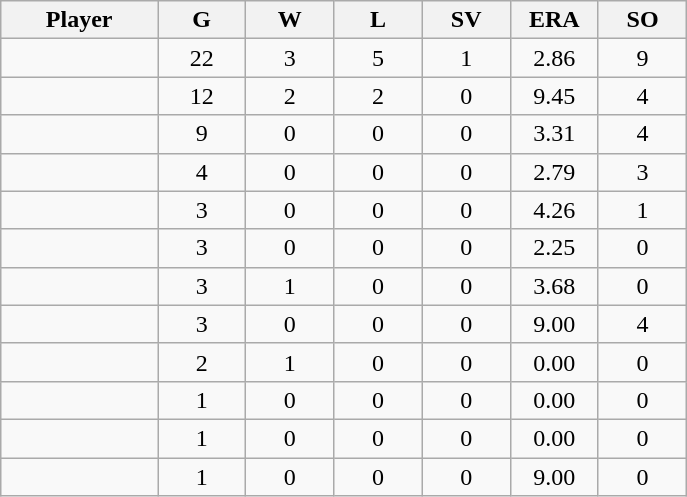<table class="wikitable sortable">
<tr>
<th bgcolor="#DDDDFF" width="16%">Player</th>
<th bgcolor="#DDDDFF" width="9%">G</th>
<th bgcolor="#DDDDFF" width="9%">W</th>
<th bgcolor="#DDDDFF" width="9%">L</th>
<th bgcolor="#DDDDFF" width="9%">SV</th>
<th bgcolor="#DDDDFF" width="9%">ERA</th>
<th bgcolor="#DDDDFF" width="9%">SO</th>
</tr>
<tr align="center">
<td></td>
<td>22</td>
<td>3</td>
<td>5</td>
<td>1</td>
<td>2.86</td>
<td>9</td>
</tr>
<tr align="center">
<td></td>
<td>12</td>
<td>2</td>
<td>2</td>
<td>0</td>
<td>9.45</td>
<td>4</td>
</tr>
<tr align="center">
<td></td>
<td>9</td>
<td>0</td>
<td>0</td>
<td>0</td>
<td>3.31</td>
<td>4</td>
</tr>
<tr align="center">
<td></td>
<td>4</td>
<td>0</td>
<td>0</td>
<td>0</td>
<td>2.79</td>
<td>3</td>
</tr>
<tr align="center">
<td></td>
<td>3</td>
<td>0</td>
<td>0</td>
<td>0</td>
<td>4.26</td>
<td>1</td>
</tr>
<tr align="center">
<td></td>
<td>3</td>
<td>0</td>
<td>0</td>
<td>0</td>
<td>2.25</td>
<td>0</td>
</tr>
<tr align="center">
<td></td>
<td>3</td>
<td>1</td>
<td>0</td>
<td>0</td>
<td>3.68</td>
<td>0</td>
</tr>
<tr align="center">
<td></td>
<td>3</td>
<td>0</td>
<td>0</td>
<td>0</td>
<td>9.00</td>
<td>4</td>
</tr>
<tr align="center">
<td></td>
<td>2</td>
<td>1</td>
<td>0</td>
<td>0</td>
<td>0.00</td>
<td>0</td>
</tr>
<tr align="center">
<td></td>
<td>1</td>
<td>0</td>
<td>0</td>
<td>0</td>
<td>0.00</td>
<td>0</td>
</tr>
<tr align="center">
<td></td>
<td>1</td>
<td>0</td>
<td>0</td>
<td>0</td>
<td>0.00</td>
<td>0</td>
</tr>
<tr align="center">
<td></td>
<td>1</td>
<td>0</td>
<td>0</td>
<td>0</td>
<td>9.00</td>
<td>0</td>
</tr>
</table>
